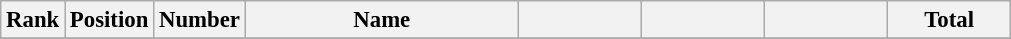<table class="wikitable" style="font-size: 95%; text-align: center;">
<tr>
<th width=30>Rank</th>
<th width=30>Position</th>
<th width=30>Number</th>
<th width=175>Name</th>
<th width=75></th>
<th width=75></th>
<th width=75></th>
<th width=75>Total</th>
</tr>
<tr>
</tr>
</table>
